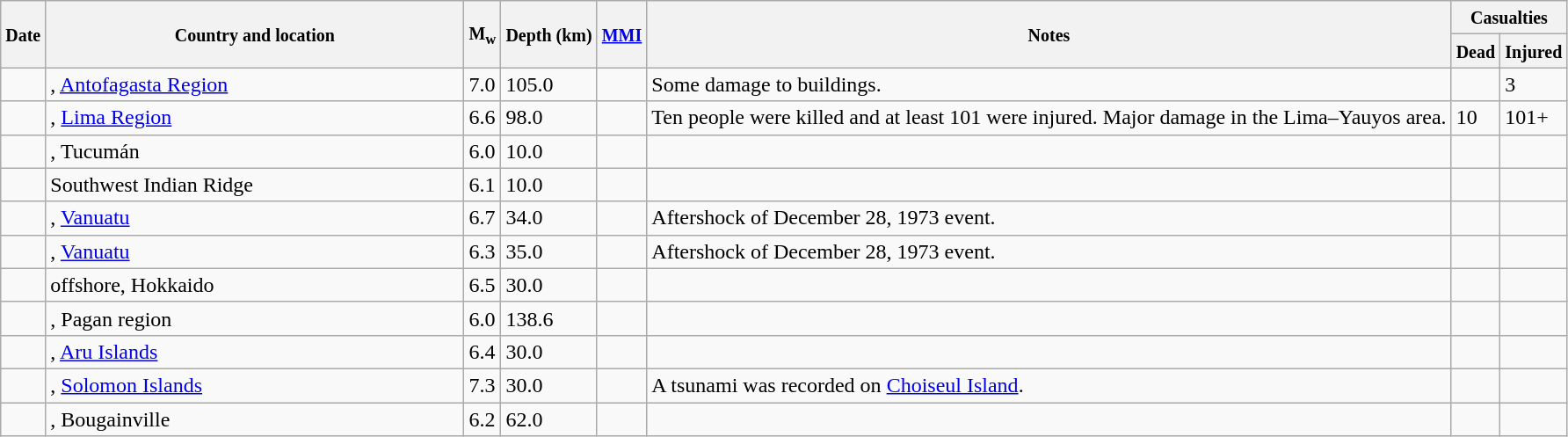<table class="wikitable sortable sort-under" style="border:1px black; margin-left:1em;">
<tr>
<th rowspan="2"><small>Date</small></th>
<th rowspan="2" style="width: 310px"><small>Country and location</small></th>
<th rowspan="2"><small>M<sub>w</sub></small></th>
<th rowspan="2"><small>Depth (km)</small></th>
<th rowspan="2"><small><a href='#'>MMI</a></small></th>
<th rowspan="2" class="unsortable"><small>Notes</small></th>
<th colspan="2"><small>Casualties</small></th>
</tr>
<tr>
<th><small>Dead</small></th>
<th><small>Injured</small></th>
</tr>
<tr>
<td></td>
<td>, <a href='#'>Antofagasta Region</a></td>
<td>7.0</td>
<td>105.0</td>
<td></td>
<td>Some damage to buildings.</td>
<td></td>
<td>3</td>
</tr>
<tr>
<td></td>
<td>, <a href='#'>Lima Region</a></td>
<td>6.6</td>
<td>98.0</td>
<td></td>
<td>Ten people were killed and at least 101 were injured. Major damage in the Lima–Yauyos area.</td>
<td>10</td>
<td>101+</td>
</tr>
<tr>
<td></td>
<td>, Tucumán</td>
<td>6.0</td>
<td>10.0</td>
<td></td>
<td></td>
<td></td>
<td></td>
</tr>
<tr>
<td></td>
<td>Southwest Indian Ridge</td>
<td>6.1</td>
<td>10.0</td>
<td></td>
<td></td>
<td></td>
<td></td>
</tr>
<tr>
<td></td>
<td>, <a href='#'>Vanuatu</a></td>
<td>6.7</td>
<td>34.0</td>
<td></td>
<td>Aftershock of December 28, 1973 event.</td>
<td></td>
<td></td>
</tr>
<tr>
<td></td>
<td>, <a href='#'>Vanuatu</a></td>
<td>6.3</td>
<td>35.0</td>
<td></td>
<td>Aftershock of December 28, 1973 event.</td>
<td></td>
<td></td>
</tr>
<tr>
<td></td>
<td> offshore, Hokkaido</td>
<td>6.5</td>
<td>30.0</td>
<td></td>
<td></td>
<td></td>
<td></td>
</tr>
<tr>
<td></td>
<td>, Pagan region</td>
<td>6.0</td>
<td>138.6</td>
<td></td>
<td></td>
<td></td>
<td></td>
</tr>
<tr>
<td></td>
<td>, <a href='#'>Aru Islands</a></td>
<td>6.4</td>
<td>30.0</td>
<td></td>
<td></td>
<td></td>
<td></td>
</tr>
<tr>
<td></td>
<td>, <a href='#'>Solomon Islands</a></td>
<td>7.3</td>
<td>30.0</td>
<td></td>
<td>A  tsunami was recorded on <a href='#'>Choiseul Island</a>.</td>
<td></td>
<td></td>
</tr>
<tr>
<td></td>
<td>, Bougainville</td>
<td>6.2</td>
<td>62.0</td>
<td></td>
<td></td>
<td></td>
<td></td>
</tr>
</table>
